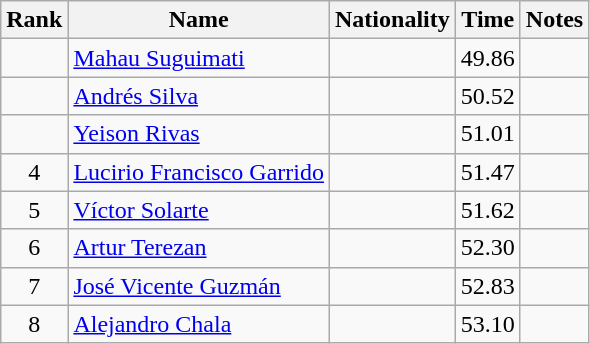<table class="wikitable sortable" style="text-align:center">
<tr>
<th>Rank</th>
<th>Name</th>
<th>Nationality</th>
<th>Time</th>
<th>Notes</th>
</tr>
<tr>
<td></td>
<td align=left><a href='#'>Mahau Suguimati</a></td>
<td align=left></td>
<td>49.86</td>
<td></td>
</tr>
<tr>
<td></td>
<td align=left><a href='#'>Andrés Silva</a></td>
<td align=left></td>
<td>50.52</td>
<td></td>
</tr>
<tr>
<td></td>
<td align=left><a href='#'>Yeison Rivas</a></td>
<td align=left></td>
<td>51.01</td>
<td></td>
</tr>
<tr>
<td>4</td>
<td align=left><a href='#'>Lucirio Francisco Garrido</a></td>
<td align=left></td>
<td>51.47</td>
<td></td>
</tr>
<tr>
<td>5</td>
<td align=left><a href='#'>Víctor Solarte</a></td>
<td align=left></td>
<td>51.62</td>
<td></td>
</tr>
<tr>
<td>6</td>
<td align=left><a href='#'>Artur Terezan</a></td>
<td align=left></td>
<td>52.30</td>
<td></td>
</tr>
<tr>
<td>7</td>
<td align=left><a href='#'>José Vicente Guzmán</a></td>
<td align=left></td>
<td>52.83</td>
<td></td>
</tr>
<tr>
<td>8</td>
<td align=left><a href='#'>Alejandro Chala</a></td>
<td align=left></td>
<td>53.10</td>
<td></td>
</tr>
</table>
